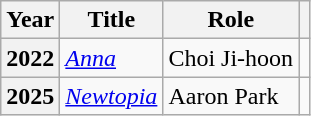<table class="wikitable plainrowheaders">
<tr>
<th scope="col">Year</th>
<th scope="col">Title</th>
<th scope="col">Role</th>
<th scope="col" class="unsortable"></th>
</tr>
<tr>
<th scope="row">2022</th>
<td><em><a href='#'>Anna</a></em></td>
<td>Choi Ji-hoon</td>
<td></td>
</tr>
<tr>
<th scope="row">2025</th>
<td><em><a href='#'>Newtopia</a></em></td>
<td>Aaron Park</td>
<td></td>
</tr>
</table>
